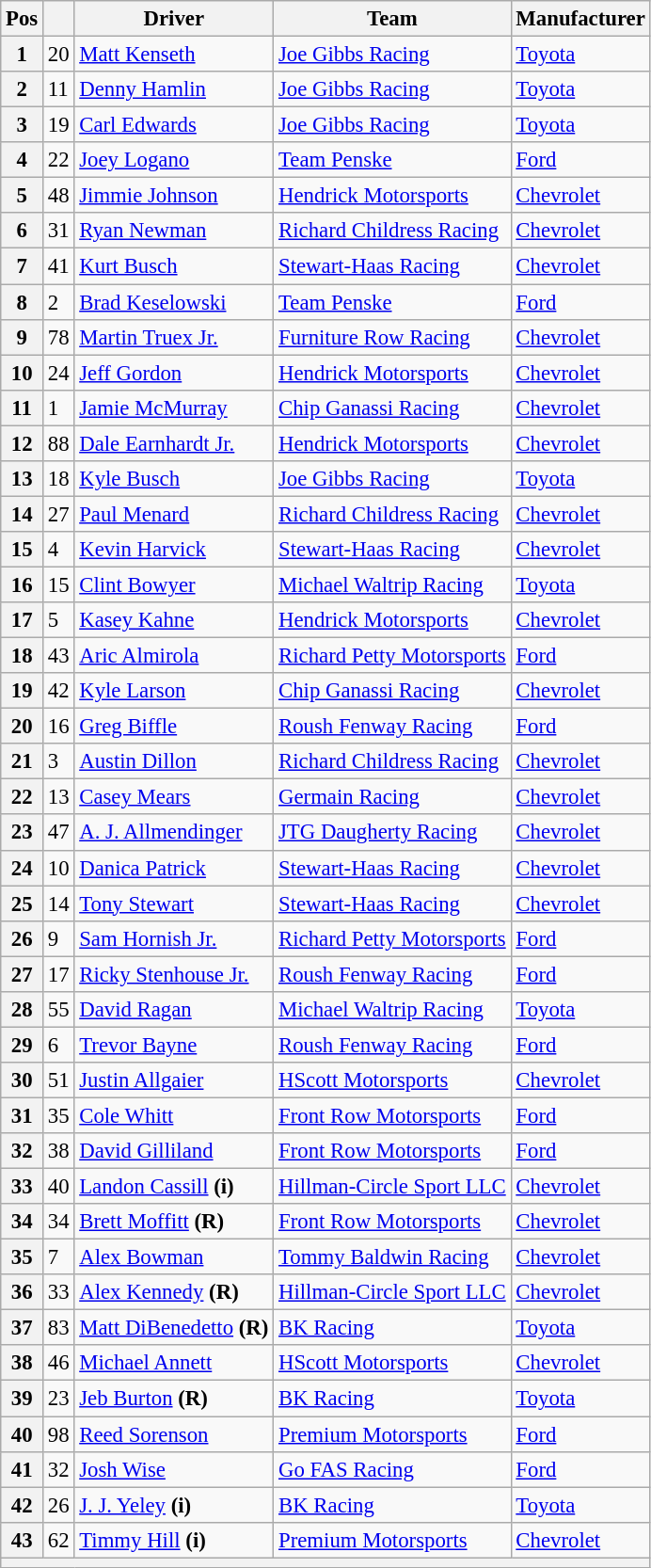<table class="wikitable" style="font-size:95%">
<tr>
<th>Pos</th>
<th></th>
<th>Driver</th>
<th>Team</th>
<th>Manufacturer</th>
</tr>
<tr>
<th>1</th>
<td>20</td>
<td><a href='#'>Matt Kenseth</a></td>
<td><a href='#'>Joe Gibbs Racing</a></td>
<td><a href='#'>Toyota</a></td>
</tr>
<tr>
<th>2</th>
<td>11</td>
<td><a href='#'>Denny Hamlin</a></td>
<td><a href='#'>Joe Gibbs Racing</a></td>
<td><a href='#'>Toyota</a></td>
</tr>
<tr>
<th>3</th>
<td>19</td>
<td><a href='#'>Carl Edwards</a></td>
<td><a href='#'>Joe Gibbs Racing</a></td>
<td><a href='#'>Toyota</a></td>
</tr>
<tr>
<th>4</th>
<td>22</td>
<td><a href='#'>Joey Logano</a></td>
<td><a href='#'>Team Penske</a></td>
<td><a href='#'>Ford</a></td>
</tr>
<tr>
<th>5</th>
<td>48</td>
<td><a href='#'>Jimmie Johnson</a></td>
<td><a href='#'>Hendrick Motorsports</a></td>
<td><a href='#'>Chevrolet</a></td>
</tr>
<tr>
<th>6</th>
<td>31</td>
<td><a href='#'>Ryan Newman</a></td>
<td><a href='#'>Richard Childress Racing</a></td>
<td><a href='#'>Chevrolet</a></td>
</tr>
<tr>
<th>7</th>
<td>41</td>
<td><a href='#'>Kurt Busch</a></td>
<td><a href='#'>Stewart-Haas Racing</a></td>
<td><a href='#'>Chevrolet</a></td>
</tr>
<tr>
<th>8</th>
<td>2</td>
<td><a href='#'>Brad Keselowski</a></td>
<td><a href='#'>Team Penske</a></td>
<td><a href='#'>Ford</a></td>
</tr>
<tr>
<th>9</th>
<td>78</td>
<td><a href='#'>Martin Truex Jr.</a></td>
<td><a href='#'>Furniture Row Racing</a></td>
<td><a href='#'>Chevrolet</a></td>
</tr>
<tr>
<th>10</th>
<td>24</td>
<td><a href='#'>Jeff Gordon</a></td>
<td><a href='#'>Hendrick Motorsports</a></td>
<td><a href='#'>Chevrolet</a></td>
</tr>
<tr>
<th>11</th>
<td>1</td>
<td><a href='#'>Jamie McMurray</a></td>
<td><a href='#'>Chip Ganassi Racing</a></td>
<td><a href='#'>Chevrolet</a></td>
</tr>
<tr>
<th>12</th>
<td>88</td>
<td><a href='#'>Dale Earnhardt Jr.</a></td>
<td><a href='#'>Hendrick Motorsports</a></td>
<td><a href='#'>Chevrolet</a></td>
</tr>
<tr>
<th>13</th>
<td>18</td>
<td><a href='#'>Kyle Busch</a></td>
<td><a href='#'>Joe Gibbs Racing</a></td>
<td><a href='#'>Toyota</a></td>
</tr>
<tr>
<th>14</th>
<td>27</td>
<td><a href='#'>Paul Menard</a></td>
<td><a href='#'>Richard Childress Racing</a></td>
<td><a href='#'>Chevrolet</a></td>
</tr>
<tr>
<th>15</th>
<td>4</td>
<td><a href='#'>Kevin Harvick</a></td>
<td><a href='#'>Stewart-Haas Racing</a></td>
<td><a href='#'>Chevrolet</a></td>
</tr>
<tr>
<th>16</th>
<td>15</td>
<td><a href='#'>Clint Bowyer</a></td>
<td><a href='#'>Michael Waltrip Racing</a></td>
<td><a href='#'>Toyota</a></td>
</tr>
<tr>
<th>17</th>
<td>5</td>
<td><a href='#'>Kasey Kahne</a></td>
<td><a href='#'>Hendrick Motorsports</a></td>
<td><a href='#'>Chevrolet</a></td>
</tr>
<tr>
<th>18</th>
<td>43</td>
<td><a href='#'>Aric Almirola</a></td>
<td><a href='#'>Richard Petty Motorsports</a></td>
<td><a href='#'>Ford</a></td>
</tr>
<tr>
<th>19</th>
<td>42</td>
<td><a href='#'>Kyle Larson</a></td>
<td><a href='#'>Chip Ganassi Racing</a></td>
<td><a href='#'>Chevrolet</a></td>
</tr>
<tr>
<th>20</th>
<td>16</td>
<td><a href='#'>Greg Biffle</a></td>
<td><a href='#'>Roush Fenway Racing</a></td>
<td><a href='#'>Ford</a></td>
</tr>
<tr>
<th>21</th>
<td>3</td>
<td><a href='#'>Austin Dillon</a></td>
<td><a href='#'>Richard Childress Racing</a></td>
<td><a href='#'>Chevrolet</a></td>
</tr>
<tr>
<th>22</th>
<td>13</td>
<td><a href='#'>Casey Mears</a></td>
<td><a href='#'>Germain Racing</a></td>
<td><a href='#'>Chevrolet</a></td>
</tr>
<tr>
<th>23</th>
<td>47</td>
<td><a href='#'>A. J. Allmendinger</a></td>
<td><a href='#'>JTG Daugherty Racing</a></td>
<td><a href='#'>Chevrolet</a></td>
</tr>
<tr>
<th>24</th>
<td>10</td>
<td><a href='#'>Danica Patrick</a></td>
<td><a href='#'>Stewart-Haas Racing</a></td>
<td><a href='#'>Chevrolet</a></td>
</tr>
<tr>
<th>25</th>
<td>14</td>
<td><a href='#'>Tony Stewart</a></td>
<td><a href='#'>Stewart-Haas Racing</a></td>
<td><a href='#'>Chevrolet</a></td>
</tr>
<tr>
<th>26</th>
<td>9</td>
<td><a href='#'>Sam Hornish Jr.</a></td>
<td><a href='#'>Richard Petty Motorsports</a></td>
<td><a href='#'>Ford</a></td>
</tr>
<tr>
<th>27</th>
<td>17</td>
<td><a href='#'>Ricky Stenhouse Jr.</a></td>
<td><a href='#'>Roush Fenway Racing</a></td>
<td><a href='#'>Ford</a></td>
</tr>
<tr>
<th>28</th>
<td>55</td>
<td><a href='#'>David Ragan</a></td>
<td><a href='#'>Michael Waltrip Racing</a></td>
<td><a href='#'>Toyota</a></td>
</tr>
<tr>
<th>29</th>
<td>6</td>
<td><a href='#'>Trevor Bayne</a></td>
<td><a href='#'>Roush Fenway Racing</a></td>
<td><a href='#'>Ford</a></td>
</tr>
<tr>
<th>30</th>
<td>51</td>
<td><a href='#'>Justin Allgaier</a></td>
<td><a href='#'>HScott Motorsports</a></td>
<td><a href='#'>Chevrolet</a></td>
</tr>
<tr>
<th>31</th>
<td>35</td>
<td><a href='#'>Cole Whitt</a></td>
<td><a href='#'>Front Row Motorsports</a></td>
<td><a href='#'>Ford</a></td>
</tr>
<tr>
<th>32</th>
<td>38</td>
<td><a href='#'>David Gilliland</a></td>
<td><a href='#'>Front Row Motorsports</a></td>
<td><a href='#'>Ford</a></td>
</tr>
<tr>
<th>33</th>
<td>40</td>
<td><a href='#'>Landon Cassill</a> <strong>(i)</strong></td>
<td><a href='#'>Hillman-Circle Sport LLC</a></td>
<td><a href='#'>Chevrolet</a></td>
</tr>
<tr>
<th>34</th>
<td>34</td>
<td><a href='#'>Brett Moffitt</a> <strong>(R)</strong></td>
<td><a href='#'>Front Row Motorsports</a></td>
<td><a href='#'>Chevrolet</a></td>
</tr>
<tr>
<th>35</th>
<td>7</td>
<td><a href='#'>Alex Bowman</a></td>
<td><a href='#'>Tommy Baldwin Racing</a></td>
<td><a href='#'>Chevrolet</a></td>
</tr>
<tr>
<th>36</th>
<td>33</td>
<td><a href='#'>Alex Kennedy</a> <strong>(R)</strong></td>
<td><a href='#'>Hillman-Circle Sport LLC</a></td>
<td><a href='#'>Chevrolet</a></td>
</tr>
<tr>
<th>37</th>
<td>83</td>
<td><a href='#'>Matt DiBenedetto</a> <strong>(R)</strong></td>
<td><a href='#'>BK Racing</a></td>
<td><a href='#'>Toyota</a></td>
</tr>
<tr>
<th>38</th>
<td>46</td>
<td><a href='#'>Michael Annett</a></td>
<td><a href='#'>HScott Motorsports</a></td>
<td><a href='#'>Chevrolet</a></td>
</tr>
<tr>
<th>39</th>
<td>23</td>
<td><a href='#'>Jeb Burton</a> <strong>(R)</strong></td>
<td><a href='#'>BK Racing</a></td>
<td><a href='#'>Toyota</a></td>
</tr>
<tr>
<th>40</th>
<td>98</td>
<td><a href='#'>Reed Sorenson</a></td>
<td><a href='#'>Premium Motorsports</a></td>
<td><a href='#'>Ford</a></td>
</tr>
<tr>
<th>41</th>
<td>32</td>
<td><a href='#'>Josh Wise</a></td>
<td><a href='#'>Go FAS Racing</a></td>
<td><a href='#'>Ford</a></td>
</tr>
<tr>
<th>42</th>
<td>26</td>
<td><a href='#'>J. J. Yeley</a> <strong>(i)</strong></td>
<td><a href='#'>BK Racing</a></td>
<td><a href='#'>Toyota</a></td>
</tr>
<tr>
<th>43</th>
<td>62</td>
<td><a href='#'>Timmy Hill</a> <strong>(i)</strong></td>
<td><a href='#'>Premium Motorsports</a></td>
<td><a href='#'>Chevrolet</a></td>
</tr>
<tr>
<th colspan="5"></th>
</tr>
</table>
